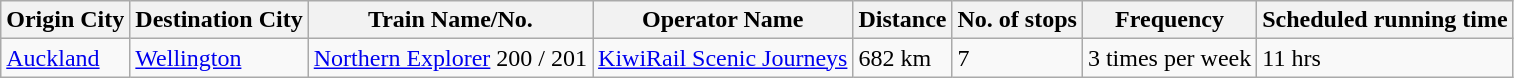<table class="wikitable sortable" width= align=>
<tr>
<th>Origin City</th>
<th>Destination City</th>
<th>Train Name/No.</th>
<th>Operator Name</th>
<th>Distance</th>
<th>No. of stops</th>
<th>Frequency</th>
<th data-sort-type="number">Scheduled running time</th>
</tr>
<tr>
<td><a href='#'>Auckland</a></td>
<td><a href='#'>Wellington</a></td>
<td><a href='#'>Northern Explorer</a> 200 / 201</td>
<td><a href='#'>KiwiRail Scenic Journeys</a></td>
<td>682 km</td>
<td>7</td>
<td>3 times per week</td>
<td>11 hrs</td>
</tr>
</table>
